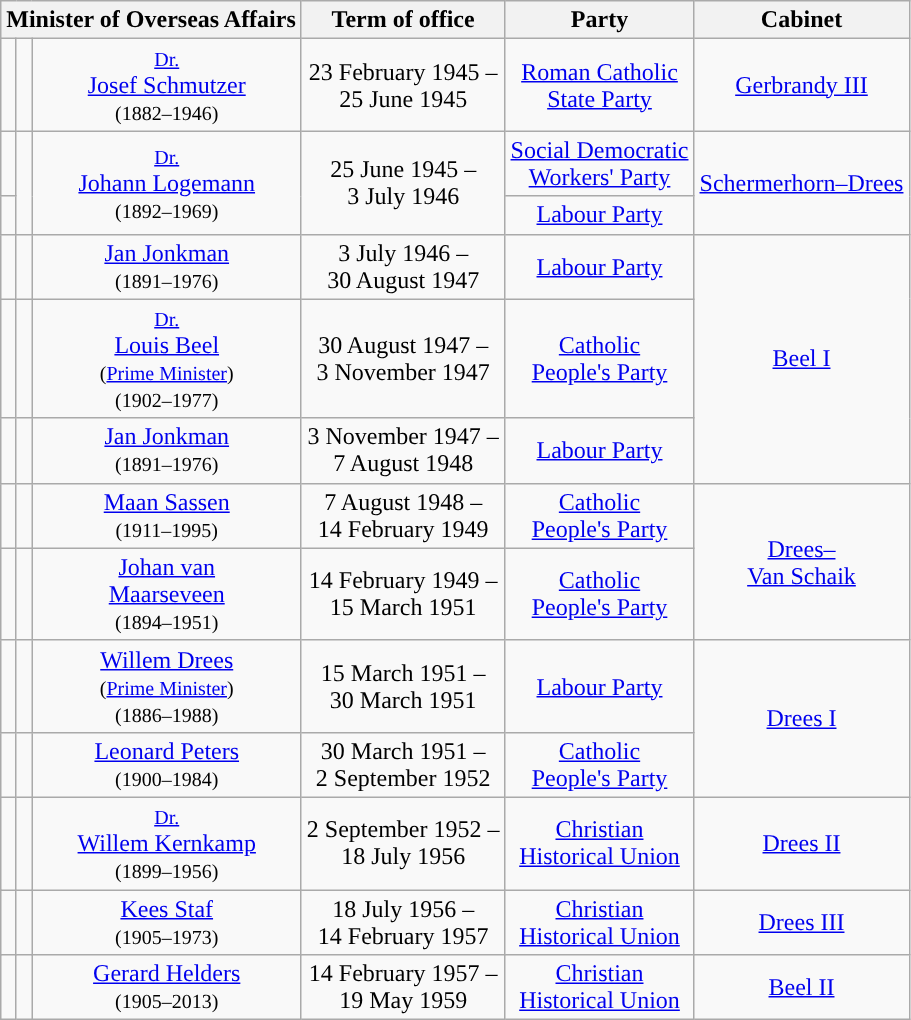<table class="wikitable" style="text-align:center">
<tr>
<th colspan=3>Minister of Overseas Affairs</th>
<th>Term of office</th>
<th>Party</th>
<th>Cabinet</th>
</tr>
<tr>
<td style="background:"></td>
<td></td>
<td><small><a href='#'>Dr.</a></small> <br> <a href='#'>Josef Schmutzer</a> <br> <small>(1882–1946)</small></td>
<td>23 February 1945 – <br> 25 June 1945</td>
<td><a href='#'>Roman Catholic <br> State Party</a></td>
<td><a href='#'>Gerbrandy III</a> <br></td>
</tr>
<tr>
<td style="background:"></td>
<td rowspan=2></td>
<td rowspan=2><small><a href='#'>Dr.</a></small> <br> <a href='#'>Johann Logemann</a> <br> <small>(1892–1969)</small></td>
<td rowspan=2>25 June 1945 – <br> 3 July 1946</td>
<td><a href='#'>Social Democratic <br> Workers' Party</a></td>
<td rowspan=2><a href='#'>Schermerhorn–Drees</a> <br></td>
</tr>
<tr>
<td style="background:"></td>
<td><a href='#'>Labour Party</a></td>
</tr>
<tr>
<td style="background:"></td>
<td></td>
<td><a href='#'>Jan Jonkman</a> <br> <small>(1891–1976)</small></td>
<td>3 July 1946 – <br> 30 August 1947 <br> </td>
<td><a href='#'>Labour Party</a></td>
<td rowspan=3><a href='#'>Beel I</a> <br></td>
</tr>
<tr>
<td style="background:"></td>
<td></td>
<td><small><a href='#'>Dr.</a></small> <br> <a href='#'>Louis Beel</a> <br> <small>(<a href='#'>Prime Minister</a>)</small> <br> <small>(1902–1977)</small></td>
<td>30 August 1947 – <br> 3 November 1947 <br> </td>
<td><a href='#'>Catholic <br> People's Party</a></td>
</tr>
<tr>
<td style="background:"></td>
<td></td>
<td><a href='#'>Jan Jonkman</a> <br> <small>(1891–1976)</small></td>
<td>3 November 1947 – <br> 7 August 1948</td>
<td><a href='#'>Labour Party</a></td>
</tr>
<tr>
<td style="background:"></td>
<td></td>
<td><a href='#'>Maan Sassen</a> <br> <small>(1911–1995)</small></td>
<td>7 August 1948 – <br> 14 February 1949 <br> </td>
<td><a href='#'>Catholic <br> People's Party</a></td>
<td rowspan=2><a href='#'>Drees–<br>Van Schaik</a> <br></td>
</tr>
<tr>
<td style="background:"></td>
<td></td>
<td><a href='#'>Johan van <br> Maarseveen</a> <br> <small>(1894–1951)</small></td>
<td>14 February 1949 – <br> 15 March 1951 <br> </td>
<td><a href='#'>Catholic <br> People's Party</a></td>
</tr>
<tr>
<td style="background:"></td>
<td></td>
<td><a href='#'>Willem Drees</a> <br> <small>(<a href='#'>Prime Minister</a>)</small> <br> <small>(1886–1988)</small></td>
<td>15 March 1951 – <br> 30 March 1951 <br> </td>
<td><a href='#'>Labour Party</a></td>
<td rowspan=2><a href='#'>Drees I</a> <br></td>
</tr>
<tr>
<td style="background:"></td>
<td></td>
<td><a href='#'>Leonard Peters</a> <br> <small>(1900–1984)</small></td>
<td>30 March 1951 – <br> 2 September 1952</td>
<td><a href='#'>Catholic <br> People's Party</a></td>
</tr>
<tr>
<td style="background:"></td>
<td></td>
<td><small><a href='#'>Dr.</a></small> <br> <a href='#'>Willem Kernkamp</a> <br> <small>(1899–1956)</small></td>
<td>2 September 1952 – <br> 18 July 1956 <br> </td>
<td><a href='#'>Christian <br> Historical Union</a></td>
<td rowspan=2><a href='#'>Drees II</a> <br></td>
</tr>
<tr>
<td rowspan=2 style="background:"></td>
<td rowspan=2></td>
<td rowspan=2><a href='#'>Kees Staf</a> <br> <small>(1905–1973)</small></td>
<td rowspan=2>18 July 1956 – <br> 14 February 1957 <br>  </td>
<td rowspan=2><a href='#'>Christian <br> Historical Union</a></td>
</tr>
<tr>
<td rowspan=2><a href='#'>Drees III</a> <br></td>
</tr>
<tr>
<td rowspan=2 style="background:"></td>
<td rowspan=2></td>
<td rowspan=2><a href='#'>Gerard Helders</a> <br> <small>(1905–2013)</small></td>
<td rowspan=2>14 February 1957 – <br> 19 May 1959</td>
<td rowspan=2><a href='#'>Christian <br> Historical Union</a></td>
</tr>
<tr>
<td><a href='#'>Beel II</a> <br></td>
</tr>
</table>
